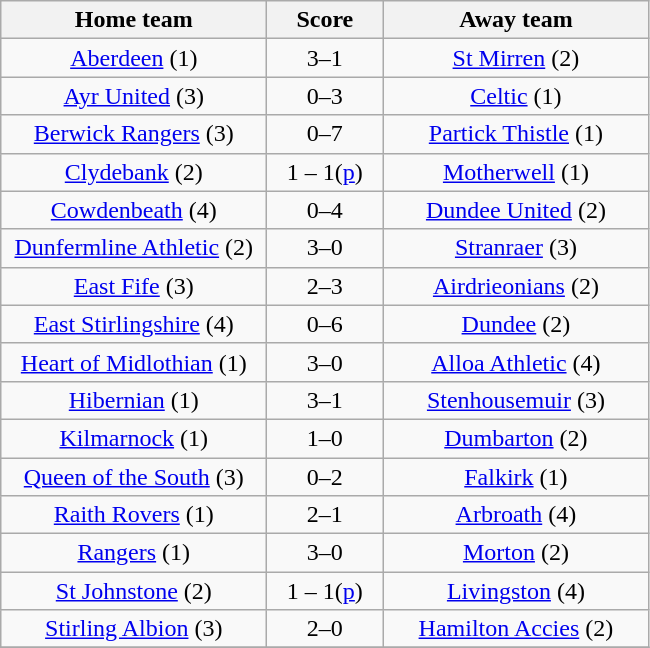<table class="wikitable" style="text-align: center">
<tr>
<th width=170>Home team</th>
<th width=70>Score</th>
<th width=170>Away team</th>
</tr>
<tr>
<td><a href='#'>Aberdeen</a> (1)</td>
<td>3–1</td>
<td><a href='#'>St Mirren</a> (2)</td>
</tr>
<tr>
<td><a href='#'>Ayr United</a> (3)</td>
<td>0–3</td>
<td><a href='#'>Celtic</a> (1)</td>
</tr>
<tr>
<td><a href='#'>Berwick Rangers</a> (3)</td>
<td>0–7</td>
<td><a href='#'>Partick Thistle</a> (1)</td>
</tr>
<tr>
<td><a href='#'>Clydebank</a> (2)</td>
<td>1 – 1(<a href='#'>p</a>)</td>
<td><a href='#'>Motherwell</a> (1)</td>
</tr>
<tr>
<td><a href='#'>Cowdenbeath</a> (4)</td>
<td>0–4</td>
<td><a href='#'>Dundee United</a> (2)</td>
</tr>
<tr>
<td><a href='#'>Dunfermline Athletic</a> (2)</td>
<td>3–0</td>
<td><a href='#'>Stranraer</a> (3)</td>
</tr>
<tr>
<td><a href='#'>East Fife</a> (3)</td>
<td>2–3</td>
<td><a href='#'>Airdrieonians</a> (2)</td>
</tr>
<tr>
<td><a href='#'>East Stirlingshire</a> (4)</td>
<td>0–6</td>
<td><a href='#'>Dundee</a> (2)</td>
</tr>
<tr>
<td><a href='#'>Heart of Midlothian</a> (1)</td>
<td>3–0</td>
<td><a href='#'>Alloa Athletic</a> (4)</td>
</tr>
<tr>
<td><a href='#'>Hibernian</a> (1)</td>
<td>3–1</td>
<td><a href='#'>Stenhousemuir</a> (3)</td>
</tr>
<tr>
<td><a href='#'>Kilmarnock</a> (1)</td>
<td>1–0</td>
<td><a href='#'>Dumbarton</a> (2)</td>
</tr>
<tr>
<td><a href='#'>Queen of the South</a> (3)</td>
<td>0–2</td>
<td><a href='#'>Falkirk</a> (1)</td>
</tr>
<tr>
<td><a href='#'>Raith Rovers</a> (1)</td>
<td>2–1</td>
<td><a href='#'>Arbroath</a> (4)</td>
</tr>
<tr>
<td><a href='#'>Rangers</a> (1)</td>
<td>3–0</td>
<td><a href='#'>Morton</a> (2)</td>
</tr>
<tr>
<td><a href='#'>St Johnstone</a> (2)</td>
<td>1 – 1(<a href='#'>p</a>)</td>
<td><a href='#'>Livingston</a> (4)</td>
</tr>
<tr>
<td><a href='#'>Stirling Albion</a> (3)</td>
<td>2–0</td>
<td><a href='#'>Hamilton Accies</a> (2)</td>
</tr>
<tr>
</tr>
</table>
